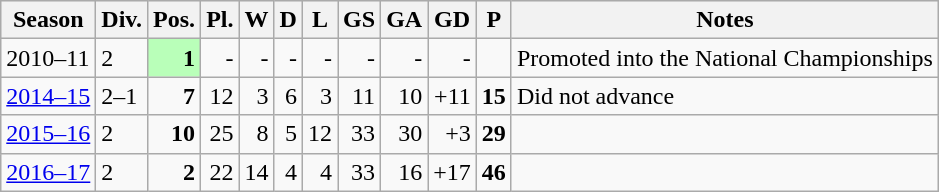<table class="wikitable">
<tr style="background:#efefef;">
<th>Season</th>
<th>Div.</th>
<th>Pos.</th>
<th>Pl.</th>
<th>W</th>
<th>D</th>
<th>L</th>
<th>GS</th>
<th>GA</th>
<th>GD</th>
<th>P</th>
<th>Notes</th>
</tr>
<tr>
<td>2010–11</td>
<td>2</td>
<td align=right bgcolor=#B9FFB9><strong>1</strong></td>
<td align=right>-</td>
<td align=right>-</td>
<td align=right>-</td>
<td align=right>-</td>
<td align=right>-</td>
<td align=right>-</td>
<td align=right>-</td>
<td></td>
<td>Promoted into the National Championships</td>
</tr>
<tr>
<td><a href='#'>2014–15</a></td>
<td>2–1</td>
<td align=right><strong>7</strong></td>
<td align=right>12</td>
<td align=right>3</td>
<td align=right>6</td>
<td align=right>3</td>
<td align=right>11</td>
<td align=right>10</td>
<td align=right>+11</td>
<td align=right><strong>15</strong></td>
<td>Did not advance</td>
</tr>
<tr>
<td><a href='#'>2015–16</a></td>
<td>2</td>
<td align=right><strong>10</strong></td>
<td align=right>25</td>
<td align=right>8</td>
<td align=right>5</td>
<td align=right>12</td>
<td align=right>33</td>
<td align=right>30</td>
<td align=right>+3</td>
<td align=right><strong>29</strong></td>
<td></td>
</tr>
<tr>
<td><a href='#'>2016–17</a></td>
<td>2</td>
<td align=right><strong>2</strong></td>
<td align=right>22</td>
<td align=right>14</td>
<td align=right>4</td>
<td align=right>4</td>
<td align=right>33</td>
<td align=right>16</td>
<td align=right>+17</td>
<td align=right><strong>46</strong></td>
<td></td>
</tr>
</table>
